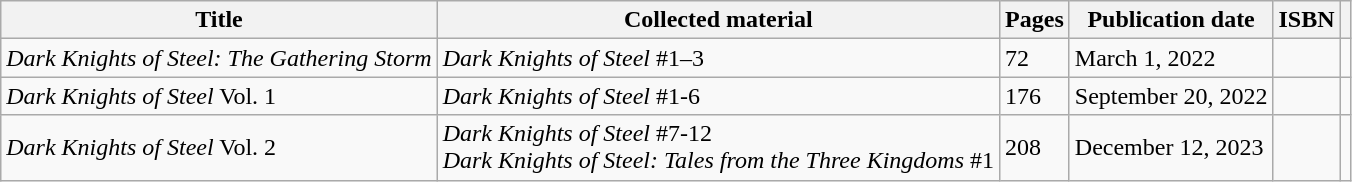<table class="wikitable">
<tr>
<th>Title</th>
<th>Collected material</th>
<th>Pages</th>
<th>Publication date</th>
<th>ISBN</th>
<th></th>
</tr>
<tr>
<td><em>Dark Knights of Steel: The Gathering Storm</em></td>
<td><em>Dark Knights of Steel</em> #1–3</td>
<td>72</td>
<td>March 1, 2022</td>
<td></td>
<td></td>
</tr>
<tr>
<td><em>Dark Knights of Steel</em> Vol. 1</td>
<td><em>Dark Knights of Steel</em> #1-6</td>
<td>176</td>
<td>September 20, 2022</td>
<td></td>
<td></td>
</tr>
<tr>
<td><em>Dark Knights of Steel</em> Vol. 2</td>
<td><em>Dark Knights of Steel</em> #7-12<br><em>Dark Knights of Steel: Tales from the Three Kingdoms</em> #1</td>
<td>208</td>
<td>December 12, 2023</td>
<td></td>
<td></td>
</tr>
</table>
